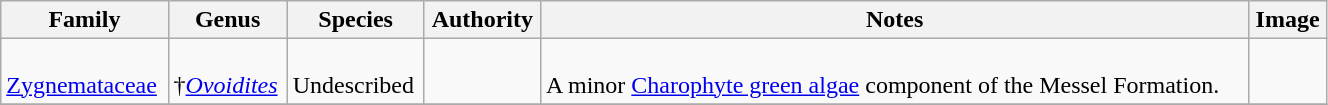<table class="wikitable" align="center" width="70%">
<tr>
<th>Family</th>
<th>Genus</th>
<th>Species</th>
<th>Authority</th>
<th>Notes</th>
<th>Image</th>
</tr>
<tr>
<td><br><a href='#'>Zygnemataceae</a></td>
<td><br>†<em><a href='#'>Ovoidites</a></em></td>
<td><br>Undescribed</td>
<td></td>
<td><br>A minor <a href='#'>Charophyte green algae</a> component of the Messel Formation.</td>
<td></td>
</tr>
<tr>
</tr>
</table>
